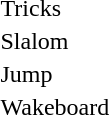<table>
<tr>
<td>Tricks<br></td>
<td></td>
<td></td>
<td></td>
</tr>
<tr>
<td>Slalom<br></td>
<td></td>
<td></td>
<td></td>
</tr>
<tr>
<td>Jump<br></td>
<td></td>
<td></td>
<td></td>
</tr>
<tr>
<td>Wakeboard<br></td>
<td></td>
<td></td>
<td></td>
</tr>
</table>
